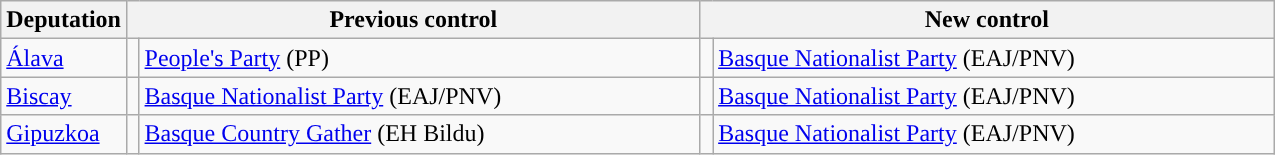<table class="wikitable sortable">
<tr>
<th>Deputation</th>
<th colspan="2" style="width:375px;">Previous control</th>
<th colspan="2" style="width:375px;">New control</th>
</tr>
<tr>
<td><a href='#'>Álava</a></td>
<td width="1" style="color:inherit;background:"></td>
<td><a href='#'>People's Party</a> (PP)</td>
<td width="1" style="color:inherit;background:"></td>
<td><a href='#'>Basque Nationalist Party</a> (EAJ/PNV)</td>
</tr>
<tr>
<td><a href='#'>Biscay</a></td>
<td style="color:inherit;background:"></td>
<td><a href='#'>Basque Nationalist Party</a> (EAJ/PNV)</td>
<td style="color:inherit;background:"></td>
<td><a href='#'>Basque Nationalist Party</a> (EAJ/PNV)</td>
</tr>
<tr>
<td><a href='#'>Gipuzkoa</a></td>
<td style="color:inherit;background:"></td>
<td><a href='#'>Basque Country Gather</a> (EH Bildu)</td>
<td style="color:inherit;background:"></td>
<td><a href='#'>Basque Nationalist Party</a> (EAJ/PNV)</td>
</tr>
</table>
